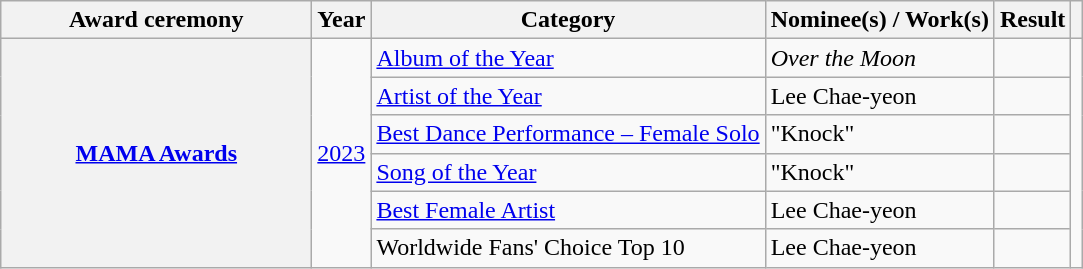<table class="wikitable plainrowheaders sortable">
<tr>
<th scope="col" width="200">Award ceremony</th>
<th scope="col">Year</th>
<th scope="col">Category</th>
<th scope="col">Nominee(s) / Work(s)</th>
<th scope="col">Result</th>
<th scope="col" class="unsortable"></th>
</tr>
<tr>
<th scope="row" rowspan="13"><a href='#'>MAMA Awards</a></th>
<td rowspan="6" style="text-align:center"><a href='#'>2023</a></td>
<td><a href='#'>Album of the Year</a></td>
<td><em>Over the Moon</em></td>
<td></td>
<td rowspan="6" style="text-align:center"></td>
</tr>
<tr>
<td><a href='#'>Artist of the Year</a></td>
<td>Lee Chae-yeon</td>
<td></td>
</tr>
<tr>
<td><a href='#'>Best Dance Performance – Female Solo</a></td>
<td>"Knock"</td>
<td></td>
</tr>
<tr>
<td><a href='#'>Song of the Year</a></td>
<td>"Knock"</td>
<td></td>
</tr>
<tr>
<td><a href='#'>Best Female Artist</a></td>
<td>Lee Chae-yeon</td>
<td></td>
</tr>
<tr>
<td>Worldwide Fans' Choice Top 10</td>
<td rowspan="3">Lee Chae-yeon</td>
<td></td>
</tr>
</table>
